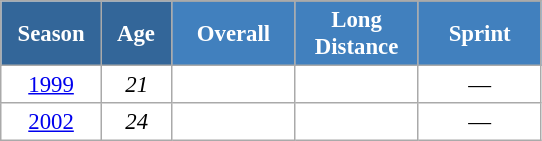<table class="wikitable" style="font-size:95%; text-align:center; border:grey solid 1px; border-collapse:collapse; background:#ffffff;">
<tr>
<th style="background-color:#369; color:white; width:60px;" rowspan="2"> Season </th>
<th style="background-color:#369; color:white; width:40px;" rowspan="2"> Age </th>
</tr>
<tr>
<th style="background-color:#4180be; color:white; width:75px;">Overall</th>
<th style="background-color:#4180be; color:white; width:75px;">Long Distance</th>
<th style="background-color:#4180be; color:white; width:75px;">Sprint</th>
</tr>
<tr>
<td><a href='#'>1999</a></td>
<td><em>21</em></td>
<td></td>
<td></td>
<td>—</td>
</tr>
<tr>
<td><a href='#'>2002</a></td>
<td><em>24</em></td>
<td></td>
<td></td>
<td>—</td>
</tr>
</table>
